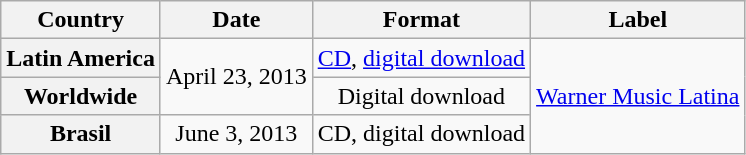<table class="wikitable plainrowheaders" style="text-align:center;">
<tr>
<th>Country</th>
<th>Date</th>
<th>Format</th>
<th>Label</th>
</tr>
<tr>
<th scope="row">Latin America</th>
<td rowspan=2>April 23, 2013</td>
<td><a href='#'>CD</a>, <a href='#'>digital download</a></td>
<td rowspan=3><a href='#'>Warner Music Latina</a></td>
</tr>
<tr>
<th scope="row">Worldwide</th>
<td>Digital download</td>
</tr>
<tr>
<th scope="row">Brasil</th>
<td>June 3, 2013</td>
<td>CD, digital download</td>
</tr>
</table>
